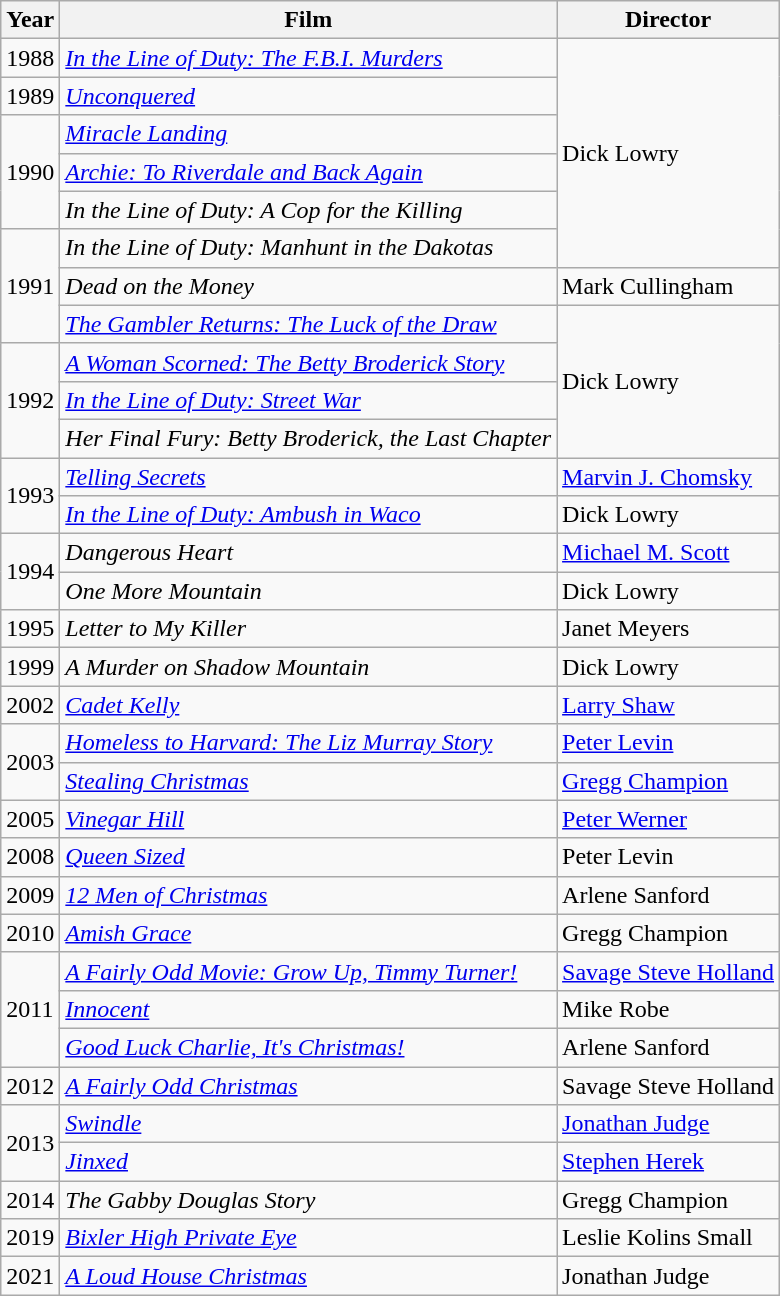<table class="wikitable">
<tr>
<th>Year</th>
<th>Film</th>
<th>Director</th>
</tr>
<tr>
<td>1988</td>
<td><em><a href='#'>In the Line of Duty: The F.B.I. Murders</a></em></td>
<td rowspan=6>Dick Lowry</td>
</tr>
<tr>
<td>1989</td>
<td><em><a href='#'>Unconquered</a></em></td>
</tr>
<tr>
<td rowspan=3>1990</td>
<td><em><a href='#'>Miracle Landing</a></em></td>
</tr>
<tr>
<td><em><a href='#'>Archie: To Riverdale and Back Again</a></em></td>
</tr>
<tr>
<td><em>In the Line of Duty: A Cop for the Killing</em></td>
</tr>
<tr>
<td rowspan=3>1991</td>
<td><em>In the Line of Duty: Manhunt in the Dakotas</em></td>
</tr>
<tr>
<td><em>Dead on the Money</em></td>
<td>Mark Cullingham</td>
</tr>
<tr>
<td><em><a href='#'>The Gambler Returns: The Luck of the Draw</a></em></td>
<td rowspan=4>Dick Lowry</td>
</tr>
<tr>
<td rowspan=3>1992</td>
<td><em><a href='#'>A Woman Scorned: The Betty Broderick Story</a></em></td>
</tr>
<tr>
<td><em><a href='#'>In the Line of Duty: Street War</a></em></td>
</tr>
<tr>
<td><em>Her Final Fury: Betty Broderick, the Last Chapter</em></td>
</tr>
<tr>
<td rowspan=2>1993</td>
<td><em><a href='#'>Telling Secrets</a></em></td>
<td><a href='#'>Marvin J. Chomsky</a></td>
</tr>
<tr>
<td><em><a href='#'>In the Line of Duty: Ambush in Waco</a></em></td>
<td>Dick Lowry</td>
</tr>
<tr>
<td rowspan=2>1994</td>
<td><em>Dangerous Heart</em></td>
<td><a href='#'>Michael M. Scott</a></td>
</tr>
<tr>
<td><em>One More Mountain</em></td>
<td>Dick Lowry</td>
</tr>
<tr>
<td>1995</td>
<td><em>Letter to My Killer</em></td>
<td>Janet Meyers</td>
</tr>
<tr>
<td>1999</td>
<td><em>A Murder on Shadow Mountain</em></td>
<td>Dick Lowry</td>
</tr>
<tr>
<td>2002</td>
<td><em><a href='#'>Cadet Kelly</a></em></td>
<td><a href='#'>Larry Shaw</a></td>
</tr>
<tr>
<td rowspan=2>2003</td>
<td><em><a href='#'>Homeless to Harvard: The Liz Murray Story</a></em></td>
<td><a href='#'>Peter Levin</a></td>
</tr>
<tr>
<td><em><a href='#'>Stealing Christmas</a></em></td>
<td><a href='#'>Gregg Champion</a></td>
</tr>
<tr>
<td>2005</td>
<td><em><a href='#'>Vinegar Hill</a></em></td>
<td><a href='#'>Peter Werner</a></td>
</tr>
<tr>
<td>2008</td>
<td><em><a href='#'>Queen Sized</a></em></td>
<td>Peter Levin</td>
</tr>
<tr>
<td>2009</td>
<td><em><a href='#'>12 Men of Christmas</a></em></td>
<td>Arlene Sanford</td>
</tr>
<tr>
<td>2010</td>
<td><em><a href='#'>Amish Grace</a></em></td>
<td>Gregg Champion</td>
</tr>
<tr>
<td rowspan=3>2011</td>
<td><em><a href='#'>A Fairly Odd Movie: Grow Up, Timmy Turner!</a></em></td>
<td><a href='#'>Savage Steve Holland</a></td>
</tr>
<tr>
<td><em><a href='#'>Innocent</a></em></td>
<td>Mike Robe</td>
</tr>
<tr>
<td><em><a href='#'>Good Luck Charlie, It's Christmas!</a></em></td>
<td>Arlene Sanford</td>
</tr>
<tr>
<td>2012</td>
<td><em><a href='#'>A Fairly Odd Christmas</a></em></td>
<td>Savage Steve Holland</td>
</tr>
<tr>
<td rowspan=2>2013</td>
<td><em><a href='#'>Swindle</a></em></td>
<td><a href='#'>Jonathan Judge</a></td>
</tr>
<tr>
<td><em><a href='#'>Jinxed</a></em></td>
<td><a href='#'>Stephen Herek</a></td>
</tr>
<tr>
<td>2014</td>
<td><em>The Gabby Douglas Story</em></td>
<td>Gregg Champion</td>
</tr>
<tr>
<td>2019</td>
<td><em><a href='#'>Bixler High Private Eye</a></em></td>
<td>Leslie Kolins Small</td>
</tr>
<tr>
<td>2021</td>
<td><em><a href='#'>A Loud House Christmas</a></em></td>
<td>Jonathan Judge</td>
</tr>
</table>
